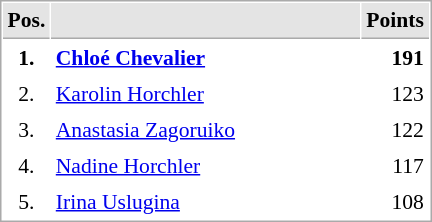<table cellspacing="1" cellpadding="3" style="border:1px solid #AAAAAA;font-size:90%">
<tr bgcolor="#E4E4E4">
<th style="border-bottom:1px solid #AAAAAA" width=10>Pos.</th>
<th style="border-bottom:1px solid #AAAAAA" width=200></th>
<th style="border-bottom:1px solid #AAAAAA" width=20>Points</th>
</tr>
<tr>
<td align="center"><strong>1.</strong></td>
<td> <strong><a href='#'>Chloé Chevalier</a></strong></td>
<td align="right"><strong>191</strong></td>
</tr>
<tr>
<td align="center">2.</td>
<td> <a href='#'>Karolin Horchler</a></td>
<td align="right">123</td>
</tr>
<tr>
<td align="center">3.</td>
<td> <a href='#'>Anastasia Zagoruiko</a></td>
<td align="right">122</td>
</tr>
<tr>
<td align="center">4.</td>
<td> <a href='#'>Nadine Horchler</a></td>
<td align="right">117</td>
</tr>
<tr>
<td align="center">5.</td>
<td> <a href='#'>Irina Uslugina</a></td>
<td align="right">108</td>
</tr>
</table>
